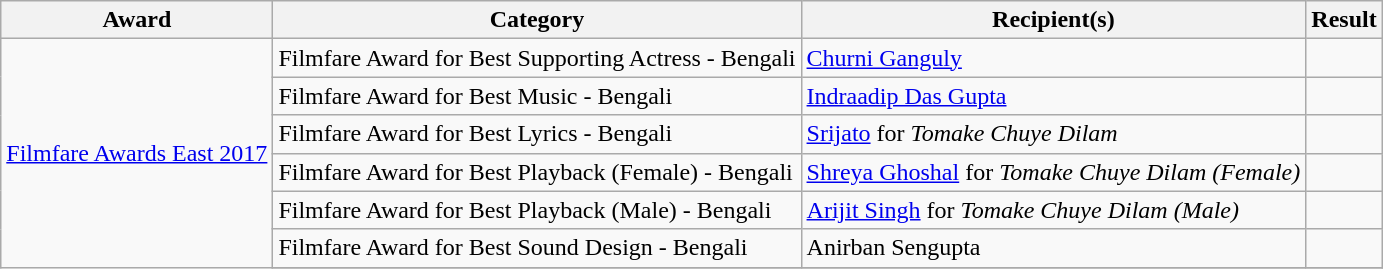<table class="wikitable sortable">
<tr>
<th>Award</th>
<th>Category</th>
<th>Recipient(s)</th>
<th>Result</th>
</tr>
<tr>
<td rowspan="15"><a href='#'>Filmfare Awards East 2017</a></td>
<td>Filmfare Award for Best Supporting Actress - Bengali</td>
<td><a href='#'>Churni Ganguly</a></td>
<td></td>
</tr>
<tr>
<td>Filmfare Award for Best Music - Bengali</td>
<td><a href='#'>Indraadip Das Gupta</a></td>
<td></td>
</tr>
<tr>
<td>Filmfare Award for Best Lyrics - Bengali</td>
<td><a href='#'>Srijato</a> for <em>Tomake Chuye Dilam</em></td>
<td></td>
</tr>
<tr>
<td>Filmfare Award for Best Playback (Female) - Bengali</td>
<td><a href='#'>Shreya Ghoshal</a> for <em>Tomake Chuye Dilam (Female)</em></td>
<td></td>
</tr>
<tr>
<td>Filmfare Award for Best Playback (Male) - Bengali</td>
<td><a href='#'>Arijit Singh</a> for <em>Tomake Chuye Dilam (Male)</em></td>
<td></td>
</tr>
<tr>
<td>Filmfare Award for Best Sound Design - Bengali</td>
<td>Anirban Sengupta</td>
<td></td>
</tr>
<tr>
</tr>
</table>
